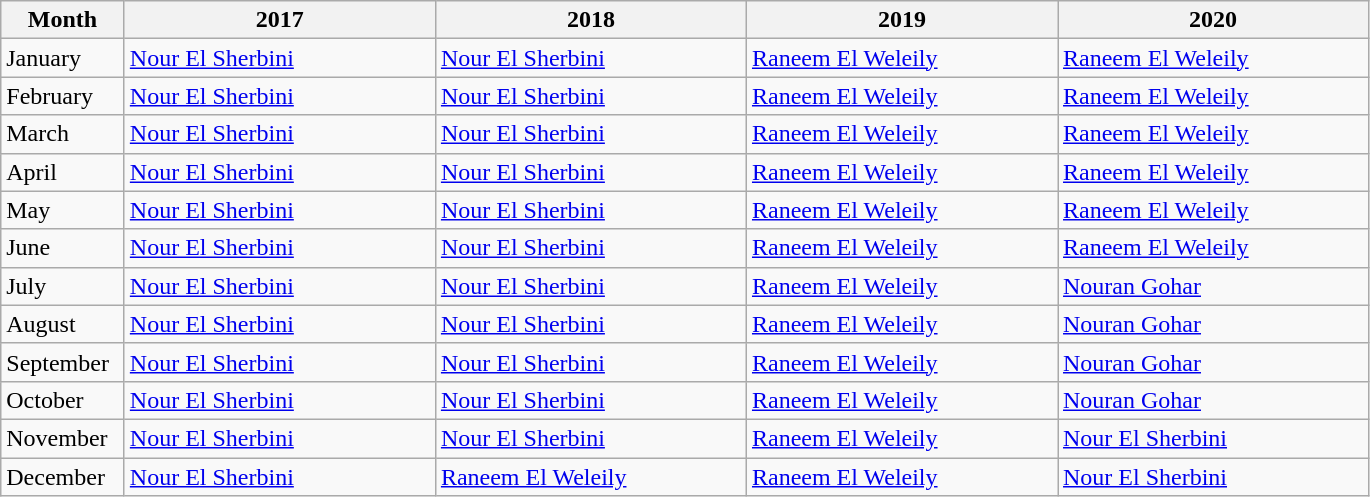<table class=wikitable>
<tr>
<th width="75px">Month</th>
<th width="200px">2017</th>
<th width="200px">2018</th>
<th width="200px">2019</th>
<th width="200px">2020</th>
</tr>
<tr>
<td>January</td>
<td> <a href='#'>Nour El Sherbini</a></td>
<td> <a href='#'>Nour El Sherbini</a></td>
<td> <a href='#'>Raneem El Weleily</a></td>
<td> <a href='#'>Raneem El Weleily</a></td>
</tr>
<tr>
<td>February</td>
<td> <a href='#'>Nour El Sherbini</a></td>
<td> <a href='#'>Nour El Sherbini</a></td>
<td> <a href='#'>Raneem El Weleily</a></td>
<td> <a href='#'>Raneem El Weleily</a></td>
</tr>
<tr>
<td>March</td>
<td> <a href='#'>Nour El Sherbini</a></td>
<td> <a href='#'>Nour El Sherbini</a></td>
<td> <a href='#'>Raneem El Weleily</a></td>
<td> <a href='#'>Raneem El Weleily</a></td>
</tr>
<tr>
<td>April</td>
<td> <a href='#'>Nour El Sherbini</a></td>
<td> <a href='#'>Nour El Sherbini</a></td>
<td> <a href='#'>Raneem El Weleily</a></td>
<td> <a href='#'>Raneem El Weleily</a></td>
</tr>
<tr>
<td>May</td>
<td> <a href='#'>Nour El Sherbini</a></td>
<td> <a href='#'>Nour El Sherbini</a></td>
<td> <a href='#'>Raneem El Weleily</a></td>
<td> <a href='#'>Raneem El Weleily</a></td>
</tr>
<tr>
<td>June</td>
<td> <a href='#'>Nour El Sherbini</a></td>
<td> <a href='#'>Nour El Sherbini</a></td>
<td> <a href='#'>Raneem El Weleily</a></td>
<td> <a href='#'>Raneem El Weleily</a></td>
</tr>
<tr>
<td>July</td>
<td> <a href='#'>Nour El Sherbini</a></td>
<td> <a href='#'>Nour El Sherbini</a></td>
<td> <a href='#'>Raneem El Weleily</a></td>
<td> <a href='#'>Nouran Gohar</a></td>
</tr>
<tr>
<td>August</td>
<td> <a href='#'>Nour El Sherbini</a></td>
<td> <a href='#'>Nour El Sherbini</a></td>
<td> <a href='#'>Raneem El Weleily</a></td>
<td> <a href='#'>Nouran Gohar</a></td>
</tr>
<tr>
<td>September</td>
<td> <a href='#'>Nour El Sherbini</a></td>
<td> <a href='#'>Nour El Sherbini</a></td>
<td> <a href='#'>Raneem El Weleily</a></td>
<td> <a href='#'>Nouran Gohar</a></td>
</tr>
<tr>
<td>October</td>
<td> <a href='#'>Nour El Sherbini</a></td>
<td> <a href='#'>Nour El Sherbini</a></td>
<td> <a href='#'>Raneem El Weleily</a></td>
<td> <a href='#'>Nouran Gohar</a></td>
</tr>
<tr>
<td>November</td>
<td> <a href='#'>Nour El Sherbini</a></td>
<td> <a href='#'>Nour El Sherbini</a></td>
<td> <a href='#'>Raneem El Weleily</a></td>
<td> <a href='#'>Nour El Sherbini</a></td>
</tr>
<tr>
<td>December</td>
<td> <a href='#'>Nour El Sherbini</a></td>
<td> <a href='#'>Raneem El Weleily</a></td>
<td> <a href='#'>Raneem El Weleily</a></td>
<td> <a href='#'>Nour El Sherbini</a></td>
</tr>
</table>
